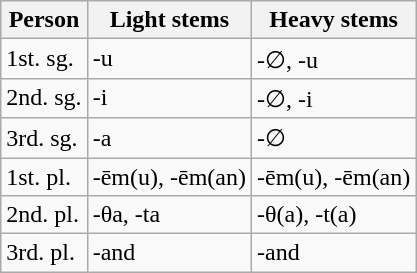<table class="wikitable">
<tr>
<th>Person</th>
<th>Light stems</th>
<th>Heavy stems</th>
</tr>
<tr>
<td>1st. sg.</td>
<td>-u</td>
<td>-∅, -u</td>
</tr>
<tr>
<td>2nd. sg.</td>
<td>-i</td>
<td>-∅, -i</td>
</tr>
<tr>
<td>3rd. sg.</td>
<td>-a</td>
<td>-∅</td>
</tr>
<tr>
<td>1st. pl.</td>
<td>-ēm(u), -ēm(an)</td>
<td>-ēm(u), -ēm(an)</td>
</tr>
<tr>
<td>2nd. pl.</td>
<td>-θa, -ta</td>
<td>-θ(a), -t(a)</td>
</tr>
<tr>
<td>3rd. pl.</td>
<td>-and</td>
<td>-and</td>
</tr>
</table>
